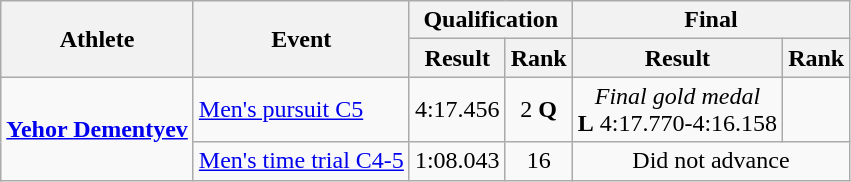<table class="wikitable">
<tr>
<th rowspan="2">Athlete</th>
<th rowspan="2">Event</th>
<th colspan="2">Qualification</th>
<th colspan="2">Final</th>
</tr>
<tr>
<th>Result</th>
<th>Rank</th>
<th>Result</th>
<th>Rank</th>
</tr>
<tr align="center">
<td rowspan="2" align="left"><strong><a href='#'>Yehor Dementyev</a></strong></td>
<td align="left"><a href='#'>Men's pursuit C5</a></td>
<td>4:17.456</td>
<td>2 <strong>Q</strong></td>
<td><em>Final gold medal</em><br>
<strong>L</strong> 4:17.770-4:16.158</td>
<td></td>
</tr>
<tr align=center>
<td align=left><a href='#'>Men's time trial C4-5</a></td>
<td>1:08.043</td>
<td>16</td>
<td colspan="2">Did not advance</td>
</tr>
</table>
